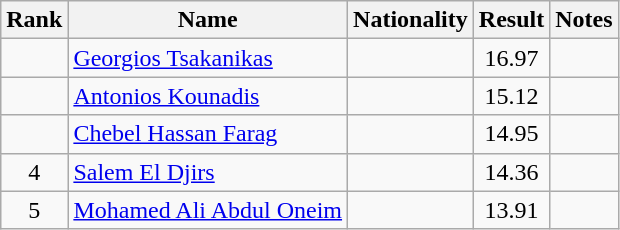<table class="wikitable sortable" style="text-align:center">
<tr>
<th>Rank</th>
<th>Name</th>
<th>Nationality</th>
<th>Result</th>
<th>Notes</th>
</tr>
<tr>
<td></td>
<td align=left><a href='#'>Georgios Tsakanikas</a></td>
<td align=left></td>
<td>16.97</td>
<td></td>
</tr>
<tr>
<td></td>
<td align=left><a href='#'>Antonios Kounadis</a></td>
<td align=left></td>
<td>15.12</td>
<td></td>
</tr>
<tr>
<td></td>
<td align=left><a href='#'>Chebel Hassan Farag</a></td>
<td align=left></td>
<td>14.95</td>
<td></td>
</tr>
<tr>
<td>4</td>
<td align=left><a href='#'>Salem El Djirs</a></td>
<td align=left></td>
<td>14.36</td>
<td></td>
</tr>
<tr>
<td>5</td>
<td align=left><a href='#'>Mohamed Ali Abdul Oneim</a></td>
<td align=left></td>
<td>13.91</td>
<td></td>
</tr>
</table>
